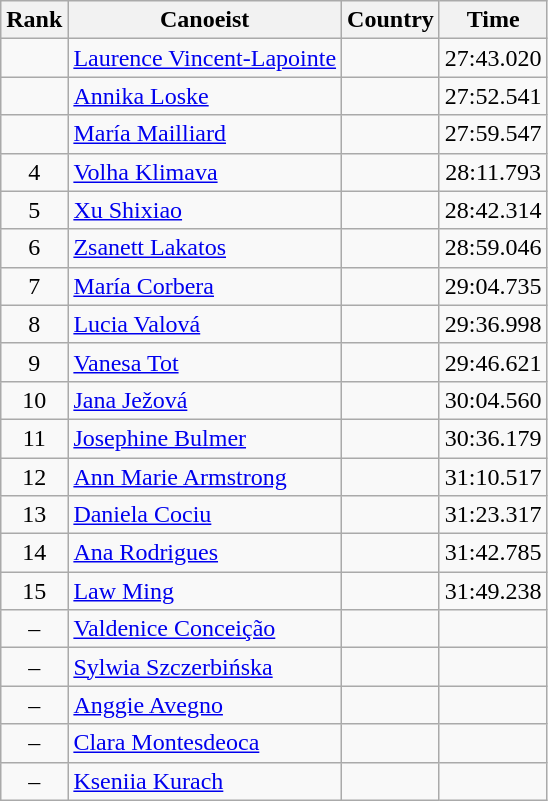<table class="wikitable" style="text-align:center">
<tr>
<th>Rank</th>
<th>Canoeist</th>
<th>Country</th>
<th>Time</th>
</tr>
<tr>
<td></td>
<td align="left"><a href='#'>Laurence Vincent-Lapointe</a></td>
<td align="left"></td>
<td>27:43.020</td>
</tr>
<tr>
<td></td>
<td align="left"><a href='#'>Annika Loske</a></td>
<td align="left"></td>
<td>27:52.541</td>
</tr>
<tr>
<td></td>
<td align="left"><a href='#'>María Mailliard</a></td>
<td align="left"></td>
<td>27:59.547</td>
</tr>
<tr>
<td>4</td>
<td align="left"><a href='#'>Volha Klimava</a></td>
<td align="left"></td>
<td>28:11.793</td>
</tr>
<tr>
<td>5</td>
<td align="left"><a href='#'>Xu Shixiao</a></td>
<td align="left"></td>
<td>28:42.314</td>
</tr>
<tr>
<td>6</td>
<td align="left"><a href='#'>Zsanett Lakatos</a></td>
<td align="left"></td>
<td>28:59.046</td>
</tr>
<tr>
<td>7</td>
<td align="left"><a href='#'>María Corbera</a></td>
<td align="left"></td>
<td>29:04.735</td>
</tr>
<tr>
<td>8</td>
<td align="left"><a href='#'>Lucia Valová</a></td>
<td align="left"></td>
<td>29:36.998</td>
</tr>
<tr>
<td>9</td>
<td align="left"><a href='#'>Vanesa Tot</a></td>
<td align="left"></td>
<td>29:46.621</td>
</tr>
<tr>
<td>10</td>
<td align="left"><a href='#'>Jana Ježová</a></td>
<td align="left"></td>
<td>30:04.560</td>
</tr>
<tr>
<td>11</td>
<td align="left"><a href='#'>Josephine Bulmer</a></td>
<td align="left"></td>
<td>30:36.179</td>
</tr>
<tr>
<td>12</td>
<td align="left"><a href='#'>Ann Marie Armstrong</a></td>
<td align="left"></td>
<td>31:10.517</td>
</tr>
<tr>
<td>13</td>
<td align="left"><a href='#'>Daniela Cociu</a></td>
<td align="left"></td>
<td>31:23.317</td>
</tr>
<tr>
<td>14</td>
<td align="left"><a href='#'>Ana Rodrigues</a></td>
<td align="left"></td>
<td>31:42.785</td>
</tr>
<tr>
<td>15</td>
<td align="left"><a href='#'>Law Ming</a></td>
<td align="left"></td>
<td>31:49.238</td>
</tr>
<tr>
<td>–</td>
<td align="left"><a href='#'>Valdenice Conceição</a></td>
<td align="left"></td>
<td></td>
</tr>
<tr>
<td>–</td>
<td align="left"><a href='#'>Sylwia Szczerbińska</a></td>
<td align="left"></td>
<td></td>
</tr>
<tr>
<td>–</td>
<td align="left"><a href='#'>Anggie Avegno</a></td>
<td align="left"></td>
<td></td>
</tr>
<tr>
<td>–</td>
<td align="left"><a href='#'>Clara Montesdeoca</a></td>
<td align="left"></td>
<td></td>
</tr>
<tr>
<td>–</td>
<td align="left"><a href='#'>Kseniia Kurach</a></td>
<td align="left"></td>
<td></td>
</tr>
</table>
